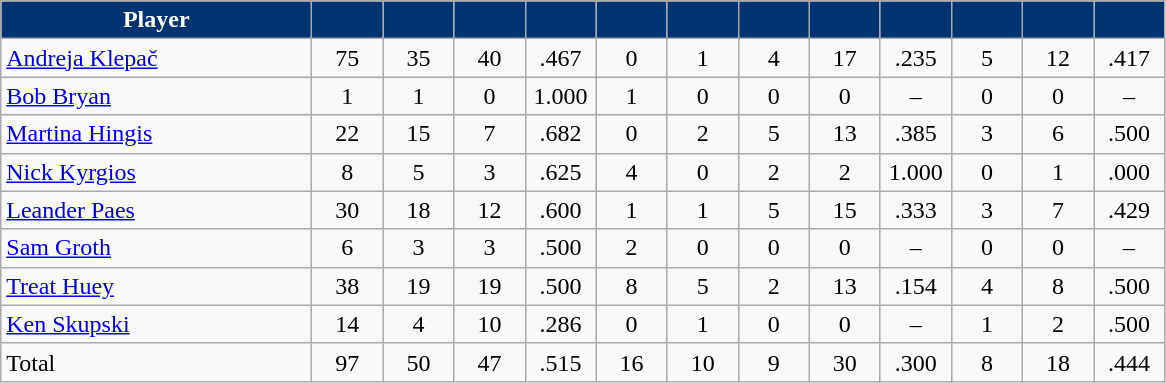<table class="wikitable" style="text-align:center">
<tr>
<th style="background:#003372; color:#fff" width="200px">Player</th>
<th style="background:#003372; color:#fff" width="40px"></th>
<th style="background:#003372; color:#fff" width="40px"></th>
<th style="background:#003372; color:#fff" width="40px"></th>
<th style="background:#003372; color:#fff" width="40px"></th>
<th style="background:#003372; color:#fff" width="40px"></th>
<th style="background:#003372; color:#fff" width="40px"></th>
<th style="background:#003372; color:#fff" width="40px"></th>
<th style="background:#003372; color:#fff" width="40px"></th>
<th style="background:#003372; color:#fff" width="40px"></th>
<th style="background:#003372; color:#fff" width="40px"></th>
<th style="background:#003372; color:#fff" width="40px"></th>
<th style="background:#003372; color:#fff" width="40px"></th>
</tr>
<tr>
<td style="text-align:left"><a href='#'>Andreja Klepač</a></td>
<td>75</td>
<td>35</td>
<td>40</td>
<td>.467</td>
<td>0</td>
<td>1</td>
<td>4</td>
<td>17</td>
<td>.235</td>
<td>5</td>
<td>12</td>
<td>.417</td>
</tr>
<tr>
<td style="text-align:left"><a href='#'>Bob Bryan</a></td>
<td>1</td>
<td>1</td>
<td>0</td>
<td>1.000</td>
<td>1</td>
<td>0</td>
<td>0</td>
<td>0</td>
<td>–</td>
<td>0</td>
<td>0</td>
<td>–</td>
</tr>
<tr>
<td style="text-align:left"><a href='#'>Martina Hingis</a></td>
<td>22</td>
<td>15</td>
<td>7</td>
<td>.682</td>
<td>0</td>
<td>2</td>
<td>5</td>
<td>13</td>
<td>.385</td>
<td>3</td>
<td>6</td>
<td>.500</td>
</tr>
<tr>
<td style="text-align:left"><a href='#'>Nick Kyrgios</a></td>
<td>8</td>
<td>5</td>
<td>3</td>
<td>.625</td>
<td>4</td>
<td>0</td>
<td>2</td>
<td>2</td>
<td>1.000</td>
<td>0</td>
<td>1</td>
<td>.000</td>
</tr>
<tr>
<td style="text-align:left"><a href='#'>Leander Paes</a></td>
<td>30</td>
<td>18</td>
<td>12</td>
<td>.600</td>
<td>1</td>
<td>1</td>
<td>5</td>
<td>15</td>
<td>.333</td>
<td>3</td>
<td>7</td>
<td>.429</td>
</tr>
<tr>
<td style="text-align:left"><a href='#'>Sam Groth</a></td>
<td>6</td>
<td>3</td>
<td>3</td>
<td>.500</td>
<td>2</td>
<td>0</td>
<td>0</td>
<td>0</td>
<td>–</td>
<td>0</td>
<td>0</td>
<td>–</td>
</tr>
<tr>
<td style="text-align:left"><a href='#'>Treat Huey</a></td>
<td>38</td>
<td>19</td>
<td>19</td>
<td>.500</td>
<td>8</td>
<td>5</td>
<td>2</td>
<td>13</td>
<td>.154</td>
<td>4</td>
<td>8</td>
<td>.500</td>
</tr>
<tr>
<td style="text-align:left"><a href='#'>Ken Skupski</a></td>
<td>14</td>
<td>4</td>
<td>10</td>
<td>.286</td>
<td>0</td>
<td>1</td>
<td>0</td>
<td>0</td>
<td>–</td>
<td>1</td>
<td>2</td>
<td>.500</td>
</tr>
<tr>
<td style="text-align:left">Total</td>
<td>97</td>
<td>50</td>
<td>47</td>
<td>.515</td>
<td>16</td>
<td>10</td>
<td>9</td>
<td>30</td>
<td>.300</td>
<td>8</td>
<td>18</td>
<td>.444</td>
</tr>
</table>
